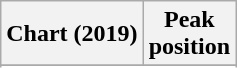<table class="wikitable sortable plainrowheaders" style="text-align:center;">
<tr>
<th>Chart (2019)</th>
<th>Peak<br>position</th>
</tr>
<tr>
</tr>
<tr>
</tr>
</table>
